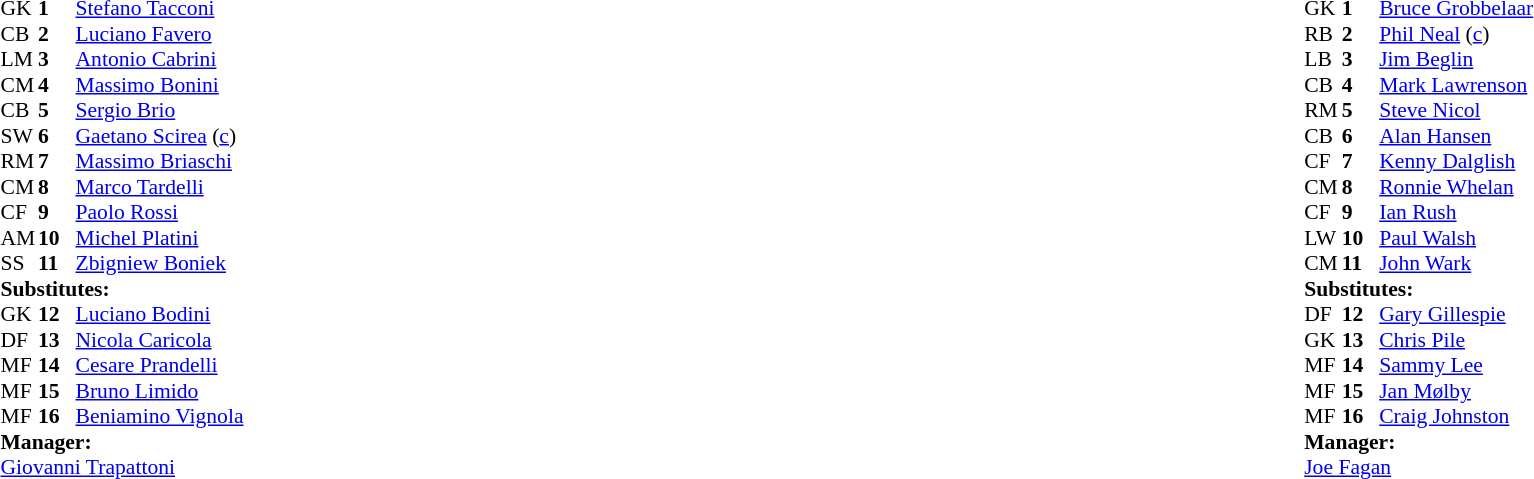<table width=100%>
<tr>
<td valign="top" width=50%><br><table style=font-size:90% cellspacing=0 cellpadding=0>
<tr>
<td colspan="4"></td>
</tr>
<tr>
<th width=25></th>
<th width=25></th>
</tr>
<tr>
<td>GK</td>
<td><strong>1</strong></td>
<td> <a href='#'>Stefano Tacconi</a></td>
</tr>
<tr>
<td>CB</td>
<td><strong>2</strong></td>
<td> <a href='#'>Luciano Favero</a></td>
</tr>
<tr>
<td>LM</td>
<td><strong>3</strong></td>
<td> <a href='#'>Antonio Cabrini</a></td>
</tr>
<tr>
<td>CM</td>
<td><strong>4</strong></td>
<td> <a href='#'>Massimo Bonini</a></td>
</tr>
<tr>
<td>CB</td>
<td><strong>5</strong></td>
<td> <a href='#'>Sergio Brio</a></td>
</tr>
<tr>
<td>SW</td>
<td><strong>6</strong></td>
<td> <a href='#'>Gaetano Scirea</a> (<a href='#'>c</a>)</td>
</tr>
<tr>
<td>RM</td>
<td><strong>7</strong></td>
<td> <a href='#'>Massimo Briaschi</a></td>
<td></td>
<td></td>
</tr>
<tr>
<td>CM</td>
<td><strong>8</strong></td>
<td> <a href='#'>Marco Tardelli</a></td>
</tr>
<tr>
<td>CF</td>
<td><strong>9</strong></td>
<td> <a href='#'>Paolo Rossi</a></td>
<td></td>
<td></td>
</tr>
<tr>
<td>AM</td>
<td><strong>10</strong></td>
<td> <a href='#'>Michel Platini</a></td>
</tr>
<tr>
<td>SS</td>
<td><strong>11</strong></td>
<td> <a href='#'>Zbigniew Boniek</a></td>
</tr>
<tr>
<td colspan=3><strong>Substitutes:</strong></td>
</tr>
<tr>
<td>GK</td>
<td><strong>12</strong></td>
<td> <a href='#'>Luciano Bodini</a></td>
</tr>
<tr>
<td>DF</td>
<td><strong>13</strong></td>
<td> <a href='#'>Nicola Caricola</a></td>
</tr>
<tr>
<td>MF</td>
<td><strong>14</strong></td>
<td> <a href='#'>Cesare Prandelli</a></td>
<td></td>
<td></td>
</tr>
<tr>
<td>MF</td>
<td><strong>15</strong></td>
<td> <a href='#'>Bruno Limido</a></td>
</tr>
<tr>
<td>MF</td>
<td><strong>16</strong></td>
<td> <a href='#'>Beniamino Vignola</a> </td>
<td></td>
<td></td>
</tr>
<tr>
<td colspan=3><strong>Manager:</strong></td>
</tr>
<tr>
<td colspan=4> <a href='#'>Giovanni Trapattoni</a></td>
</tr>
</table>
</td>
<td valign="top"></td>
<td valign="top" width="50%"><br><table style="font-size:90%" cellspacing="0" cellpadding="0" align="center">
<tr>
<td colspan="4"></td>
</tr>
<tr>
<th width=25></th>
<th width=25></th>
</tr>
<tr>
<td>GK</td>
<td><strong>1</strong></td>
<td> <a href='#'>Bruce Grobbelaar</a></td>
</tr>
<tr>
<td>RB</td>
<td><strong>2</strong></td>
<td> <a href='#'>Phil Neal</a> (<a href='#'>c</a>)</td>
</tr>
<tr>
<td>LB</td>
<td><strong>3</strong></td>
<td> <a href='#'>Jim Beglin</a></td>
</tr>
<tr>
<td>CB</td>
<td><strong>4</strong></td>
<td> <a href='#'>Mark Lawrenson</a></td>
<td></td>
<td></td>
</tr>
<tr>
<td>RM</td>
<td><strong>5</strong></td>
<td> <a href='#'>Steve Nicol</a></td>
</tr>
<tr>
<td>CB</td>
<td><strong>6</strong></td>
<td> <a href='#'>Alan Hansen</a></td>
</tr>
<tr>
<td>CF</td>
<td><strong>7</strong></td>
<td> <a href='#'>Kenny Dalglish</a></td>
</tr>
<tr>
<td>CM</td>
<td><strong>8</strong></td>
<td> <a href='#'>Ronnie Whelan</a></td>
</tr>
<tr>
<td>CF</td>
<td><strong>9</strong></td>
<td> <a href='#'>Ian Rush</a></td>
</tr>
<tr>
<td>LW</td>
<td><strong>10</strong></td>
<td> <a href='#'>Paul Walsh</a></td>
<td></td>
<td></td>
</tr>
<tr>
<td>CM</td>
<td><strong>11</strong></td>
<td> <a href='#'>John Wark</a></td>
<td></td>
</tr>
<tr>
<td colspan=3><strong>Substitutes:</strong></td>
</tr>
<tr>
<td>DF</td>
<td><strong>12</strong></td>
<td> <a href='#'>Gary Gillespie</a></td>
<td></td>
<td></td>
</tr>
<tr>
<td>GK</td>
<td><strong>13</strong></td>
<td> <a href='#'>Chris Pile</a></td>
</tr>
<tr>
<td>MF</td>
<td><strong>14</strong></td>
<td> <a href='#'>Sammy Lee</a></td>
</tr>
<tr>
<td>MF</td>
<td><strong>15</strong></td>
<td> <a href='#'>Jan Mølby</a></td>
</tr>
<tr>
<td>MF</td>
<td><strong>16</strong></td>
<td> <a href='#'>Craig Johnston</a></td>
<td></td>
<td></td>
</tr>
<tr>
<td colspan=3><strong>Manager:</strong></td>
</tr>
<tr>
<td colspan=4> <a href='#'>Joe Fagan</a></td>
</tr>
</table>
</td>
</tr>
</table>
